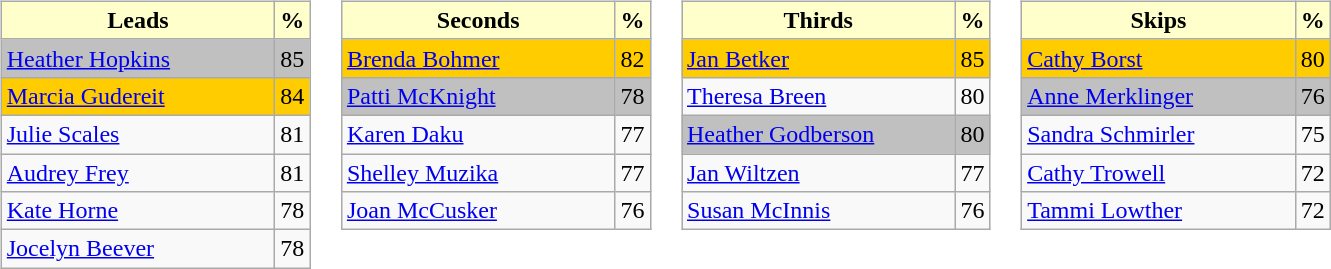<table>
<tr>
<td valign=top><br><table class="wikitable">
<tr>
<th style="background:#ffc; width:175px;">Leads</th>
<th style="background:#ffc;">%</th>
</tr>
<tr bgcolor=#C0C0C0>
<td> <a href='#'>Heather Hopkins</a></td>
<td>85</td>
</tr>
<tr bgcolor=#FFCC00>
<td> <a href='#'>Marcia Gudereit</a></td>
<td>84</td>
</tr>
<tr>
<td> <a href='#'>Julie Scales</a></td>
<td>81</td>
</tr>
<tr>
<td> <a href='#'>Audrey Frey</a></td>
<td>81</td>
</tr>
<tr>
<td> <a href='#'>Kate Horne</a></td>
<td>78</td>
</tr>
<tr>
<td> <a href='#'>Jocelyn Beever</a></td>
<td>78</td>
</tr>
</table>
</td>
<td valign=top><br><table class="wikitable">
<tr>
<th style="background:#ffc; width:175px;">Seconds</th>
<th style="background:#ffc;">%</th>
</tr>
<tr bgcolor=#FFCC00>
<td> <a href='#'>Brenda Bohmer</a></td>
<td>82</td>
</tr>
<tr bgcolor=#C0C0C0>
<td> <a href='#'>Patti McKnight</a></td>
<td>78</td>
</tr>
<tr>
<td> <a href='#'>Karen Daku</a></td>
<td>77</td>
</tr>
<tr>
<td> <a href='#'>Shelley Muzika</a></td>
<td>77</td>
</tr>
<tr>
<td> <a href='#'>Joan McCusker</a></td>
<td>76</td>
</tr>
</table>
</td>
<td valign=top><br><table class="wikitable">
<tr>
<th style="background:#ffc; width:175px;">Thirds</th>
<th style="background:#ffc;">%</th>
</tr>
<tr bgcolor=#FFCC00>
<td> <a href='#'>Jan Betker</a></td>
<td>85</td>
</tr>
<tr>
<td> <a href='#'>Theresa Breen</a></td>
<td>80</td>
</tr>
<tr bgcolor=#C0C0C0>
<td> <a href='#'>Heather Godberson</a></td>
<td>80</td>
</tr>
<tr>
<td> <a href='#'>Jan Wiltzen</a></td>
<td>77</td>
</tr>
<tr>
<td> <a href='#'>Susan McInnis</a></td>
<td>76</td>
</tr>
</table>
</td>
<td valign=top><br><table class="wikitable">
<tr>
<th style="background:#ffc; width:175px;">Skips</th>
<th style="background:#ffc;">%</th>
</tr>
<tr bgcolor=#FFCC00>
<td> <a href='#'>Cathy Borst</a></td>
<td>80</td>
</tr>
<tr bgcolor=#C0C0C0>
<td> <a href='#'>Anne Merklinger</a></td>
<td>76</td>
</tr>
<tr>
<td> <a href='#'>Sandra Schmirler</a></td>
<td>75</td>
</tr>
<tr>
<td> <a href='#'>Cathy Trowell</a></td>
<td>72</td>
</tr>
<tr>
<td> <a href='#'>Tammi Lowther</a></td>
<td>72</td>
</tr>
</table>
</td>
</tr>
</table>
